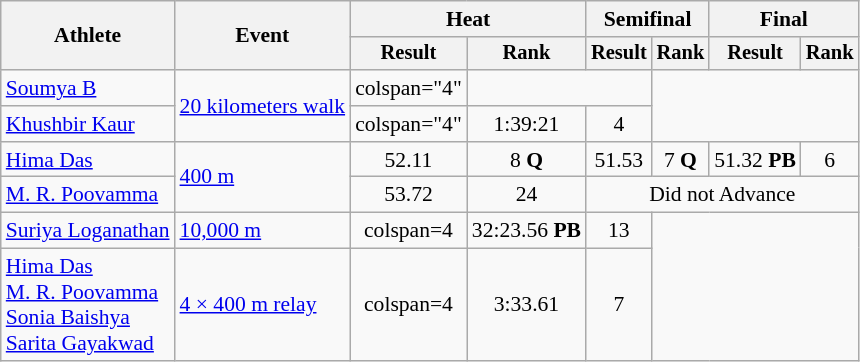<table class=wikitable style=font-size:90%;text-align:center;>
<tr>
<th rowspan=2>Athlete</th>
<th rowspan=2>Event</th>
<th colspan=2>Heat</th>
<th colspan=2>Semifinal</th>
<th colspan=2>Final</th>
</tr>
<tr style=font-size:95%>
<th>Result</th>
<th>Rank</th>
<th>Result</th>
<th>Rank</th>
<th>Result</th>
<th>Rank</th>
</tr>
<tr>
<td align=left><a href='#'>Soumya B</a></td>
<td align=left rowspan="2"><a href='#'>20 kilometers walk</a></td>
<td>colspan="4" </td>
<td colspan="2"></td>
</tr>
<tr>
<td align=left><a href='#'>Khushbir Kaur</a></td>
<td>colspan="4" </td>
<td>1:39:21</td>
<td>4</td>
</tr>
<tr>
<td align=left><a href='#'>Hima Das</a></td>
<td align=left rowspan="2"><a href='#'>400 m</a></td>
<td>52.11</td>
<td>8 <strong>Q</strong></td>
<td>51.53</td>
<td>7 <strong>Q</strong></td>
<td>51.32 <strong>PB</strong></td>
<td>6</td>
</tr>
<tr>
<td align=left><a href='#'>M. R. Poovamma</a></td>
<td>53.72</td>
<td>24</td>
<td colspan="4">Did not Advance</td>
</tr>
<tr>
<td align=left><a href='#'>Suriya Loganathan</a></td>
<td align=left><a href='#'>10,000 m</a></td>
<td>colspan=4 </td>
<td>32:23.56 <strong>PB</strong></td>
<td>13</td>
</tr>
<tr>
<td align=left><a href='#'>Hima Das</a><br><a href='#'>M. R. Poovamma</a><br><a href='#'>Sonia Baishya</a><br><a href='#'>Sarita Gayakwad</a></td>
<td align=left><a href='#'>4 × 400 m relay</a></td>
<td>colspan=4 </td>
<td>3:33.61</td>
<td>7</td>
</tr>
</table>
